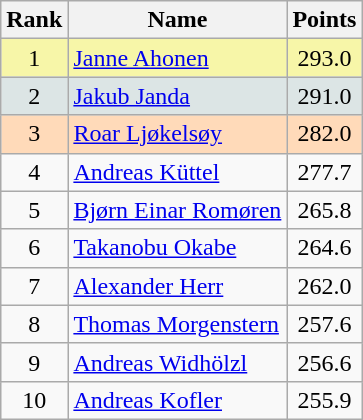<table class="wikitable sortable">
<tr>
<th align=Center>Rank</th>
<th>Name</th>
<th>Points</th>
</tr>
<tr style="background:#F7F6A8">
<td align=center>1</td>
<td> <a href='#'>Janne Ahonen</a></td>
<td align=center>293.0</td>
</tr>
<tr style="background: #DCE5E5;">
<td align=center>2</td>
<td> <a href='#'>Jakub Janda</a></td>
<td align=center>291.0</td>
</tr>
<tr style="background: #FFDAB9;">
<td align=center>3</td>
<td> <a href='#'>Roar Ljøkelsøy</a></td>
<td align=center>282.0</td>
</tr>
<tr>
<td align=center>4</td>
<td> <a href='#'>Andreas Küttel</a></td>
<td align=center>277.7</td>
</tr>
<tr>
<td align=center>5</td>
<td> <a href='#'>Bjørn Einar Romøren</a></td>
<td align=center>265.8</td>
</tr>
<tr>
<td align=center>6</td>
<td> <a href='#'>Takanobu Okabe</a></td>
<td align=center>264.6</td>
</tr>
<tr>
<td align=center>7</td>
<td> <a href='#'>Alexander Herr</a></td>
<td align=center>262.0</td>
</tr>
<tr>
<td align=center>8</td>
<td> <a href='#'>Thomas Morgenstern</a></td>
<td align=center>257.6</td>
</tr>
<tr>
<td align=center>9</td>
<td> <a href='#'>Andreas Widhölzl</a></td>
<td align=center>256.6</td>
</tr>
<tr>
<td align=center>10</td>
<td> <a href='#'>Andreas Kofler</a></td>
<td align=center>255.9</td>
</tr>
</table>
